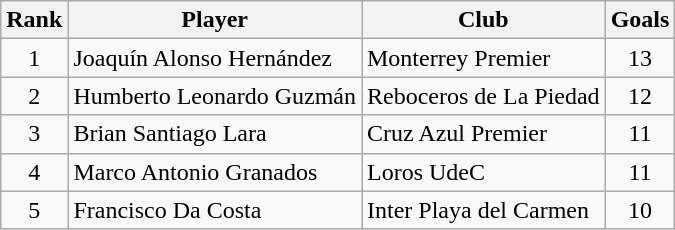<table class="wikitable">
<tr>
<th>Rank</th>
<th>Player</th>
<th>Club</th>
<th>Goals</th>
</tr>
<tr>
<td align=center rowspan=1>1</td>
<td>  Joaquín Alonso Hernández</td>
<td>Monterrey Premier</td>
<td align=center rowspan=1>13</td>
</tr>
<tr>
<td align=center rowspan=1>2</td>
<td> Humberto Leonardo Guzmán</td>
<td>Reboceros de La Piedad</td>
<td align=center rowspan=1>12</td>
</tr>
<tr>
<td align=center rowspan=1>3</td>
<td> Brian Santiago Lara</td>
<td>Cruz Azul Premier</td>
<td align=center rowspan=1>11</td>
</tr>
<tr>
<td align=center rowspan=1>4</td>
<td>  Marco Antonio Granados</td>
<td>Loros UdeC</td>
<td align=center rowspan=1>11</td>
</tr>
<tr>
<td align=center rowspan=1>5</td>
<td> Francisco Da Costa</td>
<td>Inter Playa del Carmen</td>
<td align=center rowspan=1>10</td>
</tr>
</table>
